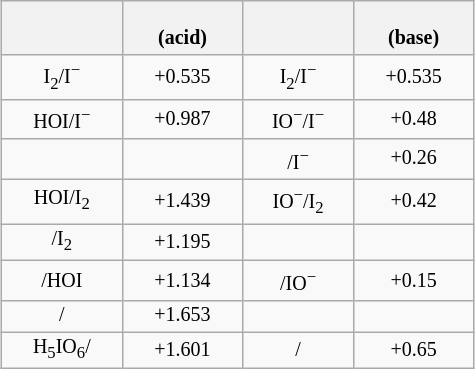<table class="wikitable" style="float:right; margin-top:0; margin-left:1em; text-align:center; font-size:10pt; line-height:11pt; width:25%;">
<tr>
<th></th>
<th><br>(acid)</th>
<th></th>
<th><br>(base)</th>
</tr>
<tr>
<td>I<sub>2</sub>/I<sup>−</sup></td>
<td>+0.535</td>
<td>I<sub>2</sub>/I<sup>−</sup></td>
<td>+0.535</td>
</tr>
<tr>
<td>HOI/I<sup>−</sup></td>
<td>+0.987</td>
<td>IO<sup>−</sup>/I<sup>−</sup></td>
<td>+0.48</td>
</tr>
<tr>
<td> </td>
<td> </td>
<td>/I<sup>−</sup></td>
<td>+0.26</td>
</tr>
<tr>
<td>HOI/I<sub>2</sub></td>
<td>+1.439</td>
<td>IO<sup>−</sup>/I<sub>2</sub></td>
<td>+0.42</td>
</tr>
<tr>
<td>/I<sub>2</sub></td>
<td>+1.195</td>
<td> </td>
<td> </td>
</tr>
<tr>
<td>/HOI</td>
<td>+1.134</td>
<td>/IO<sup>−</sup></td>
<td>+0.15</td>
</tr>
<tr>
<td>/</td>
<td>+1.653</td>
<td> </td>
<td> </td>
</tr>
<tr>
<td>H<sub>5</sub>IO<sub>6</sub>/</td>
<td>+1.601</td>
<td>/</td>
<td>+0.65</td>
</tr>
</table>
